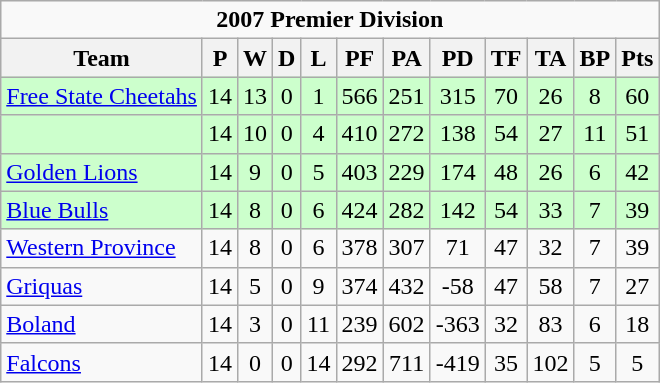<table class="wikitable">
<tr>
<td colspan="12" align="center"><strong>2007 Premier Division</strong></td>
</tr>
<tr bgcolor="#efefef">
<th>Team</th>
<th>P</th>
<th>W</th>
<th>D</th>
<th>L</th>
<th>PF</th>
<th>PA</th>
<th>PD</th>
<th>TF</th>
<th>TA</th>
<th>BP</th>
<th>Pts</th>
</tr>
<tr align="center" bgcolor="#ccffcc">
<td align="left"><a href='#'>Free State Cheetahs</a></td>
<td>14</td>
<td>13</td>
<td>0</td>
<td>1</td>
<td>566</td>
<td>251</td>
<td>315</td>
<td>70</td>
<td>26</td>
<td>8</td>
<td>60</td>
</tr>
<tr align="center" bgcolor="#ccffcc">
<td align="left"></td>
<td>14</td>
<td>10</td>
<td>0</td>
<td>4</td>
<td>410</td>
<td>272</td>
<td>138</td>
<td>54</td>
<td>27</td>
<td>11</td>
<td>51</td>
</tr>
<tr align="center" bgcolor="#ccffcc">
<td align="left"><a href='#'>Golden Lions</a></td>
<td>14</td>
<td>9</td>
<td>0</td>
<td>5</td>
<td>403</td>
<td>229</td>
<td>174</td>
<td>48</td>
<td>26</td>
<td>6</td>
<td>42</td>
</tr>
<tr align="center" bgcolor="#ccffcc">
<td align="left"><a href='#'>Blue Bulls</a></td>
<td>14</td>
<td>8</td>
<td>0</td>
<td>6</td>
<td>424</td>
<td>282</td>
<td>142</td>
<td>54</td>
<td>33</td>
<td>7</td>
<td>39</td>
</tr>
<tr align="center">
<td align="left"><a href='#'>Western Province</a></td>
<td>14</td>
<td>8</td>
<td>0</td>
<td>6</td>
<td>378</td>
<td>307</td>
<td>71</td>
<td>47</td>
<td>32</td>
<td>7</td>
<td>39</td>
</tr>
<tr align="center">
<td align="left"><a href='#'>Griquas</a></td>
<td>14</td>
<td>5</td>
<td>0</td>
<td>9</td>
<td>374</td>
<td>432</td>
<td>-58</td>
<td>47</td>
<td>58</td>
<td>7</td>
<td>27</td>
</tr>
<tr align="center">
<td align="left"><a href='#'>Boland</a></td>
<td>14</td>
<td>3</td>
<td>0</td>
<td>11</td>
<td>239</td>
<td>602</td>
<td>-363</td>
<td>32</td>
<td>83</td>
<td>6</td>
<td>18</td>
</tr>
<tr align="center">
<td align="left"><a href='#'>Falcons</a></td>
<td>14</td>
<td>0</td>
<td>0</td>
<td>14</td>
<td>292</td>
<td>711</td>
<td>-419</td>
<td>35</td>
<td>102</td>
<td>5</td>
<td>5</td>
</tr>
</table>
